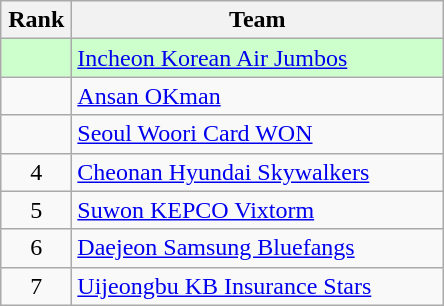<table class="wikitable" style="text-align: center;">
<tr>
<th width=40>Rank</th>
<th width=240>Team</th>
</tr>
<tr bgcolor=#ccffcc>
<td></td>
<td align=left><a href='#'>Incheon Korean Air Jumbos</a></td>
</tr>
<tr>
<td></td>
<td align=left><a href='#'>Ansan OKman</a></td>
</tr>
<tr>
<td></td>
<td align=left><a href='#'>Seoul Woori Card WON</a></td>
</tr>
<tr>
<td>4</td>
<td align=left><a href='#'>Cheonan Hyundai Skywalkers</a></td>
</tr>
<tr>
<td>5</td>
<td align=left><a href='#'>Suwon KEPCO Vixtorm</a></td>
</tr>
<tr>
<td>6</td>
<td align=left><a href='#'>Daejeon Samsung Bluefangs</a></td>
</tr>
<tr>
<td>7</td>
<td align=left><a href='#'>Uijeongbu KB Insurance Stars</a></td>
</tr>
</table>
